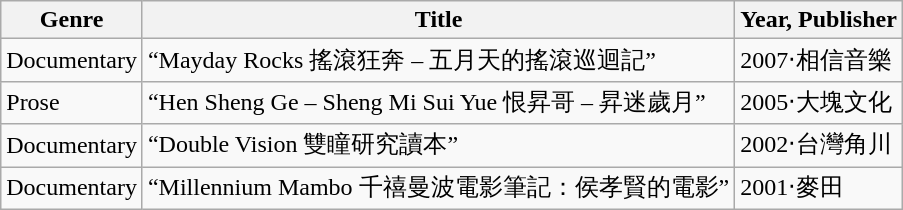<table class="wikitable">
<tr>
<th>Genre</th>
<th>Title</th>
<th>Year, Publisher</th>
</tr>
<tr>
<td>Documentary</td>
<td>“Mayday Rocks 搖滾狂奔 – 五月天的搖滾巡迴記”</td>
<td>2007‧相信音樂</td>
</tr>
<tr>
<td>Prose</td>
<td>“Hen Sheng Ge – Sheng Mi Sui Yue 恨昇哥 – 昇迷歲月”</td>
<td>2005‧大塊文化</td>
</tr>
<tr>
<td>Documentary</td>
<td>“Double Vision 雙瞳研究讀本”</td>
<td>2002‧台灣角川</td>
</tr>
<tr>
<td>Documentary</td>
<td>“Millennium Mambo 千禧曼波電影筆記：侯孝賢的電影”</td>
<td>2001‧麥田</td>
</tr>
</table>
